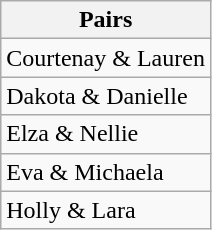<table class="wikitable">
<tr>
<th>Pairs</th>
</tr>
<tr>
<td>Courtenay & Lauren</td>
</tr>
<tr>
<td>Dakota & Danielle</td>
</tr>
<tr>
<td>Elza & Nellie</td>
</tr>
<tr>
<td>Eva & Michaela</td>
</tr>
<tr>
<td>Holly & Lara</td>
</tr>
</table>
